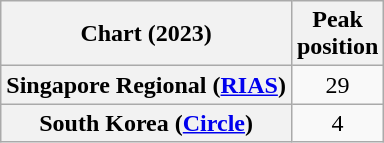<table class="wikitable sortable plainrowheaders" style="text-align:center">
<tr>
<th scope="col">Chart (2023)</th>
<th scope="col">Peak<br>position</th>
</tr>
<tr>
<th scope="row">Singapore Regional (<a href='#'>RIAS</a>)</th>
<td>29</td>
</tr>
<tr>
<th scope="row">South Korea (<a href='#'>Circle</a>)</th>
<td>4</td>
</tr>
</table>
